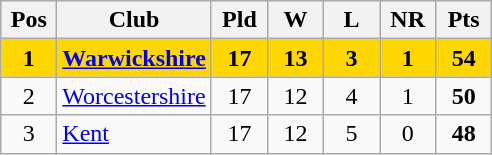<table class="wikitable" style="text-align:center; margin:0;">
<tr>
<th width=30>Pos</th>
<th>Club</th>
<th width=30>Pld</th>
<th width=30>W</th>
<th width=30>L</th>
<th width=30>NR</th>
<th width=30>Pts</th>
</tr>
<tr style="background:gold;">
<td><strong>1</strong></td>
<td align=left><strong><a href='#'>Warwickshire</a></strong></td>
<td><strong>17</strong></td>
<td><strong>13</strong></td>
<td><strong>3</strong></td>
<td><strong>1</strong></td>
<td><strong>54</strong></td>
</tr>
<tr>
<td>2</td>
<td align=left><a href='#'>Worcestershire</a></td>
<td>17</td>
<td>12</td>
<td>4</td>
<td>1</td>
<td><strong>50</strong></td>
</tr>
<tr>
<td>3</td>
<td align=left><a href='#'>Kent</a></td>
<td>17</td>
<td>12</td>
<td>5</td>
<td>0</td>
<td><strong>48</strong></td>
</tr>
</table>
